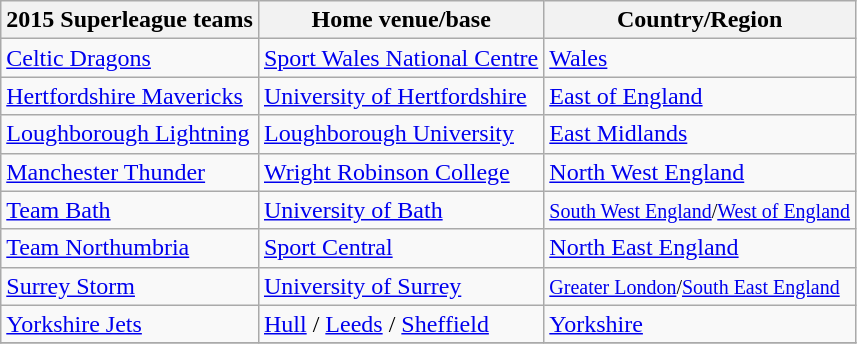<table class="wikitable collapsible">
<tr>
<th>2015 Superleague teams</th>
<th>Home venue/base</th>
<th>Country/Region</th>
</tr>
<tr>
<td><a href='#'>Celtic Dragons</a></td>
<td><a href='#'>Sport Wales National Centre</a></td>
<td><a href='#'>Wales</a></td>
</tr>
<tr>
<td><a href='#'>Hertfordshire Mavericks</a></td>
<td><a href='#'>University of Hertfordshire</a></td>
<td><a href='#'>East of England</a></td>
</tr>
<tr>
<td><a href='#'>Loughborough Lightning</a></td>
<td><a href='#'>Loughborough University</a></td>
<td><a href='#'>East Midlands</a></td>
</tr>
<tr>
<td><a href='#'>Manchester Thunder</a></td>
<td><a href='#'>Wright Robinson College</a></td>
<td><a href='#'>North West England</a></td>
</tr>
<tr>
<td><a href='#'>Team Bath</a></td>
<td><a href='#'>University of Bath</a></td>
<td><small><a href='#'>South West England</a>/<a href='#'>West of England</a></small></td>
</tr>
<tr>
<td><a href='#'>Team Northumbria</a></td>
<td><a href='#'>Sport Central</a></td>
<td><a href='#'>North East England</a></td>
</tr>
<tr>
<td><a href='#'>Surrey Storm</a></td>
<td><a href='#'>University of Surrey</a></td>
<td><small><a href='#'>Greater London</a>/<a href='#'>South East England</a></small></td>
</tr>
<tr>
<td><a href='#'>Yorkshire Jets</a></td>
<td><a href='#'>Hull</a> / <a href='#'>Leeds</a> / <a href='#'>Sheffield</a></td>
<td><a href='#'>Yorkshire</a></td>
</tr>
<tr>
</tr>
</table>
